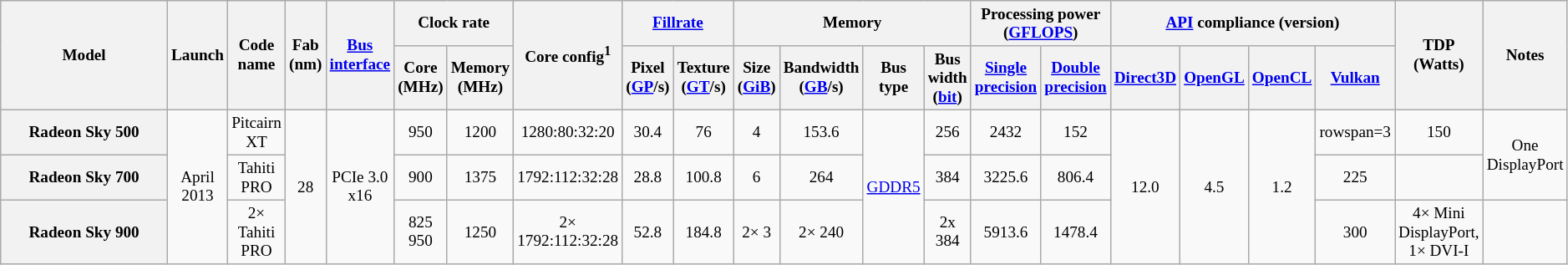<table class="mw-datatable wikitable sortable sort-under" style="font-size: 80%; text-align:center;">
<tr>
<th rowspan="2" style="width:12em">Model</th>
<th rowspan="2">Launch</th>
<th rowspan="2">Code name</th>
<th rowspan="2">Fab (nm)</th>
<th rowspan="2"><a href='#'>Bus interface</a></th>
<th colspan="2">Clock rate</th>
<th rowspan="2">Core config<sup>1</sup></th>
<th colspan="2"><a href='#'>Fillrate</a></th>
<th colspan="4">Memory</th>
<th colspan="2">Processing power<br>(<a href='#'>GFLOPS</a>)</th>
<th colspan="4"><a href='#'>API</a> compliance (version)</th>
<th rowspan="2">TDP (Watts)</th>
<th rowspan="2">Notes</th>
</tr>
<tr>
<th>Core (MHz)</th>
<th>Memory (MHz)</th>
<th>Pixel (<a href='#'>GP</a>/s)</th>
<th>Texture (<a href='#'>GT</a>/s)</th>
<th>Size (<a href='#'>GiB</a>)</th>
<th>Bandwidth (<a href='#'>GB</a>/s)</th>
<th>Bus type</th>
<th>Bus width (<a href='#'>bit</a>)</th>
<th><a href='#'>Single precision</a></th>
<th><a href='#'>Double precision</a></th>
<th><a href='#'>Direct3D</a></th>
<th><a href='#'>OpenGL</a></th>
<th><a href='#'>OpenCL</a></th>
<th><a href='#'>Vulkan</a></th>
</tr>
<tr>
<th>Radeon Sky 500</th>
<td rowspan="3">April<br>2013</td>
<td>Pitcairn XT</td>
<td rowspan="3">28</td>
<td rowspan="3">PCIe 3.0 x16</td>
<td>950</td>
<td>1200</td>
<td>1280:80:32:20</td>
<td>30.4</td>
<td>76</td>
<td>4</td>
<td>153.6</td>
<td rowspan="3"><a href='#'>GDDR5</a></td>
<td>256</td>
<td>2432</td>
<td>152</td>
<td rowspan="3">12.0</td>
<td rowspan="3">4.5</td>
<td rowspan="3">1.2</td>
<td>rowspan=3 </td>
<td>150</td>
<td rowspan="2">One DisplayPort</td>
</tr>
<tr>
<th>Radeon Sky 700</th>
<td>Tahiti PRO</td>
<td>900</td>
<td>1375</td>
<td>1792:112:32:28</td>
<td>28.8</td>
<td>100.8</td>
<td>6</td>
<td>264</td>
<td>384</td>
<td>3225.6</td>
<td>806.4</td>
<td>225</td>
</tr>
<tr>
<th>Radeon Sky 900</th>
<td>2× Tahiti PRO</td>
<td>825 950</td>
<td>1250</td>
<td>2× 1792:112:32:28</td>
<td>52.8</td>
<td>184.8</td>
<td>2× 3</td>
<td>2× 240</td>
<td>2x 384</td>
<td>5913.6</td>
<td>1478.4</td>
<td>300</td>
<td>4× Mini DisplayPort, 1× DVI-I</td>
</tr>
</table>
